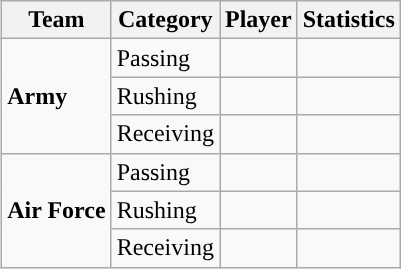<table class="wikitable" style="float: right;">
<tr>
<th>Team</th>
<th>Category</th>
<th>Player</th>
<th>Statistics</th>
</tr>
<tr>
<td rowspan=3><strong>Army</strong></td>
<td>Passing</td>
<td></td>
<td></td>
</tr>
<tr>
<td>Rushing</td>
<td></td>
<td></td>
</tr>
<tr>
<td>Receiving</td>
<td></td>
<td></td>
</tr>
<tr>
<td rowspan=3><strong>Air Force</strong></td>
<td>Passing</td>
<td></td>
<td></td>
</tr>
<tr>
<td>Rushing</td>
<td></td>
<td></td>
</tr>
<tr>
<td>Receiving</td>
<td></td>
<td></td>
</tr>
</table>
